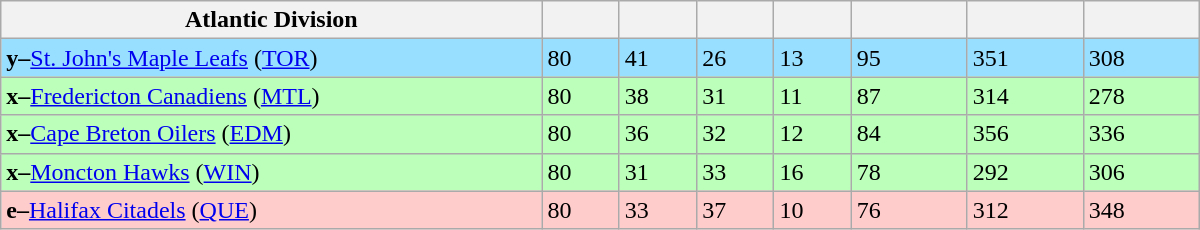<table class="wikitable" style="width:50em">
<tr>
<th width="35%">Atlantic Division</th>
<th width="5%"></th>
<th width="5%"></th>
<th width="5%"></th>
<th width="5%"></th>
<th width="7.5%"></th>
<th width="7.5%"></th>
<th width="7.5%"></th>
</tr>
<tr bgcolor="#97DEFF">
<td><strong>y–</strong><a href='#'>St. John's Maple Leafs</a> (<a href='#'>TOR</a>)</td>
<td>80</td>
<td>41</td>
<td>26</td>
<td>13</td>
<td>95</td>
<td>351</td>
<td>308</td>
</tr>
<tr bgcolor="#bbffbb">
<td><strong>x–</strong><a href='#'>Fredericton Canadiens</a> (<a href='#'>MTL</a>)</td>
<td>80</td>
<td>38</td>
<td>31</td>
<td>11</td>
<td>87</td>
<td>314</td>
<td>278</td>
</tr>
<tr bgcolor="#bbffbb">
<td><strong>x–</strong><a href='#'>Cape Breton Oilers</a> (<a href='#'>EDM</a>)</td>
<td>80</td>
<td>36</td>
<td>32</td>
<td>12</td>
<td>84</td>
<td>356</td>
<td>336</td>
</tr>
<tr bgcolor="#bbffbb">
<td><strong>x–</strong><a href='#'>Moncton Hawks</a> (<a href='#'>WIN</a>)</td>
<td>80</td>
<td>31</td>
<td>33</td>
<td>16</td>
<td>78</td>
<td>292</td>
<td>306</td>
</tr>
<tr bgcolor="#ffcccc">
<td><strong>e–</strong><a href='#'>Halifax Citadels</a> (<a href='#'>QUE</a>)</td>
<td>80</td>
<td>33</td>
<td>37</td>
<td>10</td>
<td>76</td>
<td>312</td>
<td>348</td>
</tr>
</table>
